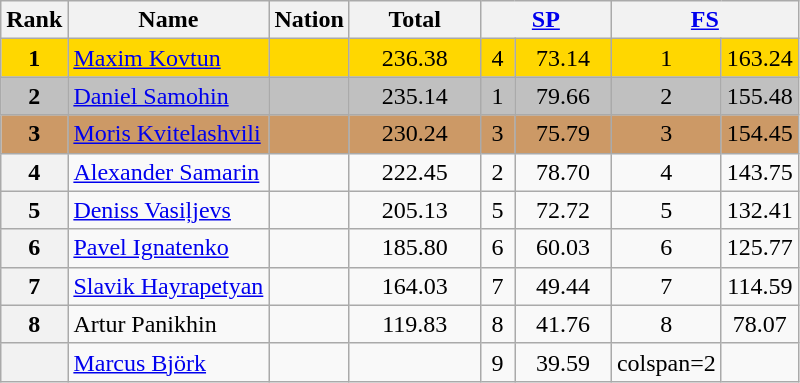<table class="wikitable sortable">
<tr>
<th>Rank</th>
<th>Name</th>
<th>Nation</th>
<th width="80px">Total</th>
<th colspan="2" width="80px"><a href='#'>SP</a></th>
<th colspan="2" width="80px"><a href='#'>FS</a></th>
</tr>
<tr bgcolor="gold">
<td align="center"><strong>1</strong></td>
<td><a href='#'>Maxim Kovtun</a></td>
<td></td>
<td align="center">236.38</td>
<td align="center">4</td>
<td align="center">73.14</td>
<td align="center">1</td>
<td align="center">163.24</td>
</tr>
<tr bgcolor="silver">
<td align="center"><strong>2</strong></td>
<td><a href='#'>Daniel Samohin</a></td>
<td></td>
<td align="center">235.14</td>
<td align="center">1</td>
<td align="center">79.66</td>
<td align="center">2</td>
<td align="center">155.48</td>
</tr>
<tr bgcolor="cc9966">
<td align="center"><strong>3</strong></td>
<td><a href='#'>Moris Kvitelashvili</a></td>
<td></td>
<td align="center">230.24</td>
<td align="center">3</td>
<td align="center">75.79</td>
<td align="center">3</td>
<td align="center">154.45</td>
</tr>
<tr>
<th>4</th>
<td><a href='#'>Alexander Samarin</a></td>
<td></td>
<td align="center">222.45</td>
<td align="center">2</td>
<td align="center">78.70</td>
<td align="center">4</td>
<td align="center">143.75</td>
</tr>
<tr>
<th>5</th>
<td><a href='#'>Deniss Vasiļjevs</a></td>
<td></td>
<td align="center">205.13</td>
<td align="center">5</td>
<td align="center">72.72</td>
<td align="center">5</td>
<td align="center">132.41</td>
</tr>
<tr>
<th>6</th>
<td><a href='#'>Pavel Ignatenko</a></td>
<td></td>
<td align="center">185.80</td>
<td align="center">6</td>
<td align="center">60.03</td>
<td align="center">6</td>
<td align="center">125.77</td>
</tr>
<tr>
<th>7</th>
<td><a href='#'>Slavik Hayrapetyan</a></td>
<td></td>
<td align="center">164.03</td>
<td align="center">7</td>
<td align="center">49.44</td>
<td align="center">7</td>
<td align="center">114.59</td>
</tr>
<tr>
<th>8</th>
<td>Artur Panikhin</td>
<td></td>
<td align="center">119.83</td>
<td align="center">8</td>
<td align="center">41.76</td>
<td align="center">8</td>
<td align="center">78.07</td>
</tr>
<tr>
<th></th>
<td><a href='#'>Marcus Björk</a></td>
<td></td>
<td></td>
<td align="center">9</td>
<td align="center">39.59</td>
<td>colspan=2 </td>
</tr>
</table>
